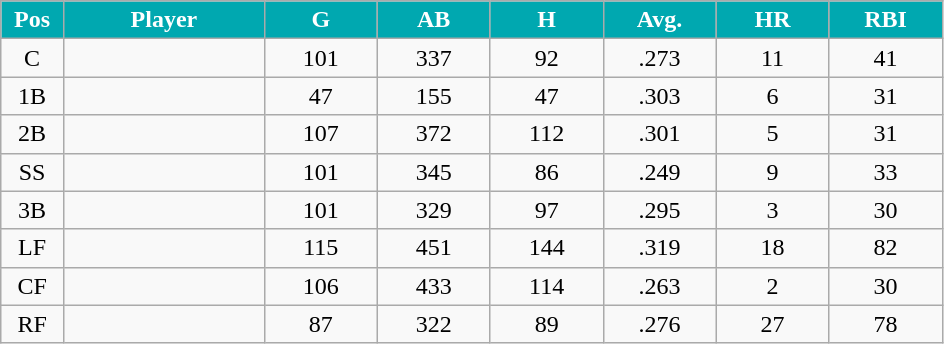<table class="wikitable sortable">
<tr>
<th style=" background:#00a8b0; color:white;" width="5%">Pos</th>
<th style=" background:#00a8b0; color:white;" width="16%">Player</th>
<th style=" background:#00a8b0; color:white" width="9%">G</th>
<th style=" background:#00a8b0; color:white;" width="9%">AB</th>
<th style=" background:#00a8b0; color:white;" width="9%">H</th>
<th style=" background:#00a8b0; color:white;" width="9%">Avg.</th>
<th style=" background:#00a8b0; color:white;" width="9%">HR</th>
<th style=" background:#00a8b0; color:white;" width="9%">RBI</th>
</tr>
<tr align="center">
<td>C</td>
<td></td>
<td>101</td>
<td>337</td>
<td>92</td>
<td>.273</td>
<td>11</td>
<td>41</td>
</tr>
<tr align="center">
<td>1B</td>
<td></td>
<td>47</td>
<td>155</td>
<td>47</td>
<td>.303</td>
<td>6</td>
<td>31</td>
</tr>
<tr align="center">
<td>2B</td>
<td></td>
<td>107</td>
<td>372</td>
<td>112</td>
<td>.301</td>
<td>5</td>
<td>31</td>
</tr>
<tr align="center">
<td>SS</td>
<td></td>
<td>101</td>
<td>345</td>
<td>86</td>
<td>.249</td>
<td>9</td>
<td>33</td>
</tr>
<tr align="center">
<td>3B</td>
<td></td>
<td>101</td>
<td>329</td>
<td>97</td>
<td>.295</td>
<td>3</td>
<td>30</td>
</tr>
<tr align="center">
<td>LF</td>
<td></td>
<td>115</td>
<td>451</td>
<td>144</td>
<td>.319</td>
<td>18</td>
<td>82</td>
</tr>
<tr align="center">
<td>CF</td>
<td></td>
<td>106</td>
<td>433</td>
<td>114</td>
<td>.263</td>
<td>2</td>
<td>30</td>
</tr>
<tr align="center">
<td>RF</td>
<td></td>
<td>87</td>
<td>322</td>
<td>89</td>
<td>.276</td>
<td>27</td>
<td>78</td>
</tr>
</table>
